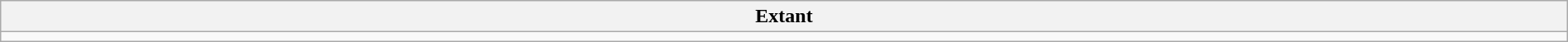<table class="wikitable" style="width:100%;">
<tr>
<th>Extant</th>
</tr>
<tr>
<td></td>
</tr>
</table>
